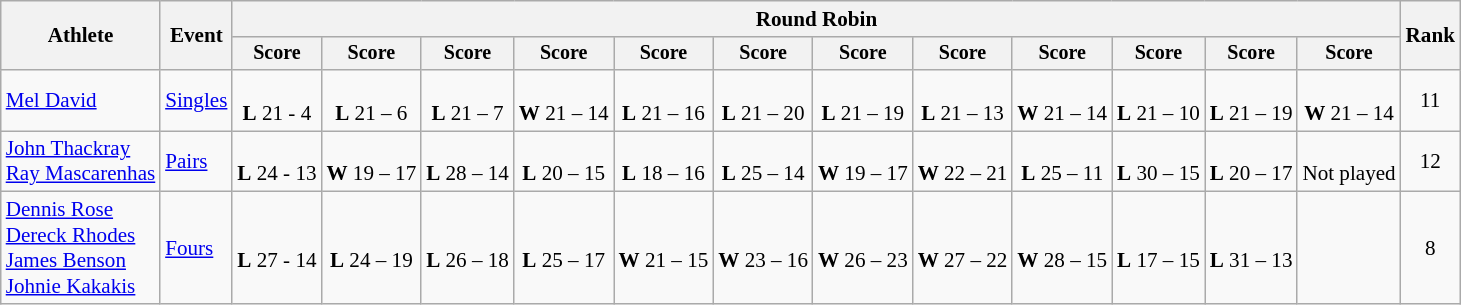<table class="wikitable" style="font-size:88%; text-align:center">
<tr>
<th rowspan=2>Athlete</th>
<th rowspan=2>Event</th>
<th colspan=12>Round Robin</th>
<th rowspan=2>Rank</th>
</tr>
<tr style="font-size:95%">
<th>Score</th>
<th>Score</th>
<th>Score</th>
<th>Score</th>
<th>Score</th>
<th>Score</th>
<th>Score</th>
<th>Score</th>
<th>Score</th>
<th>Score</th>
<th>Score</th>
<th>Score</th>
</tr>
<tr>
<td align=left><a href='#'>Mel David</a></td>
<td align=left><a href='#'>Singles</a></td>
<td><br><strong>L</strong> 21 - 4</td>
<td><br><strong>L</strong> 21 – 6</td>
<td><br><strong>L</strong> 21 – 7</td>
<td><br><strong>W</strong> 21 – 14</td>
<td><br><strong>L</strong> 21 – 16</td>
<td><br><strong>L</strong> 21 – 20</td>
<td><br><strong>L</strong> 21 – 19</td>
<td><br><strong>L</strong> 21 – 13</td>
<td><br><strong>W</strong> 21 – 14</td>
<td><br><strong>L</strong> 21 – 10</td>
<td><br><strong>L</strong> 21 – 19</td>
<td><br><strong>W</strong> 21 – 14</td>
<td>11</td>
</tr>
<tr>
<td align=left><a href='#'>John Thackray</a><br><a href='#'>Ray Mascarenhas</a></td>
<td align=left><a href='#'>Pairs</a></td>
<td><br><strong>L</strong> 24 - 13</td>
<td><br><strong>W</strong> 19 – 17</td>
<td><br><strong>L</strong> 28 – 14</td>
<td><br><strong>L</strong> 20 – 15</td>
<td><br><strong>L</strong> 18 – 16</td>
<td><br><strong>L</strong> 25 – 14</td>
<td><br><strong>W</strong> 19 – 17</td>
<td><br><strong>W</strong> 22 – 21</td>
<td><br><strong>L</strong> 25 – 11</td>
<td><br><strong>L</strong> 30 – 15</td>
<td><br><strong>L</strong> 20 – 17</td>
<td><br>Not played</td>
<td>12</td>
</tr>
<tr align=centre>
<td align=left><a href='#'>Dennis Rose</a><br><a href='#'>Dereck Rhodes</a><br><a href='#'>James Benson</a><br><a href='#'>Johnie Kakakis</a></td>
<td align=left><a href='#'>Fours</a></td>
<td><br><strong>L</strong> 27 - 14</td>
<td><br><strong>L</strong> 24 – 19</td>
<td><br><strong>L</strong> 26 – 18</td>
<td><br><strong>L</strong> 25 – 17</td>
<td><br><strong>W</strong> 21 – 15</td>
<td><br><strong>W</strong> 23 – 16</td>
<td><br><strong>W</strong> 26 – 23</td>
<td><br><strong>W</strong> 27 – 22</td>
<td><br><strong>W</strong> 28 – 15</td>
<td><br><strong>L</strong> 17 – 15</td>
<td><br><strong>L</strong> 31 – 13</td>
<td></td>
<td>8</td>
</tr>
</table>
